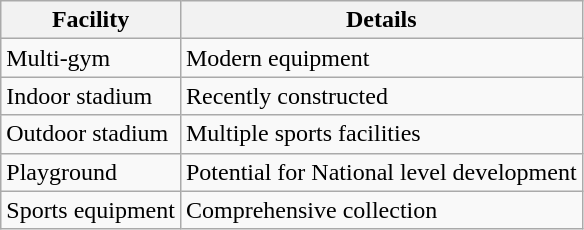<table class="wikitable">
<tr>
<th>Facility</th>
<th>Details</th>
</tr>
<tr>
<td>Multi-gym</td>
<td>Modern equipment</td>
</tr>
<tr>
<td>Indoor stadium</td>
<td>Recently constructed</td>
</tr>
<tr>
<td>Outdoor stadium</td>
<td>Multiple sports facilities</td>
</tr>
<tr>
<td>Playground</td>
<td>Potential for National level development</td>
</tr>
<tr>
<td>Sports equipment</td>
<td>Comprehensive collection</td>
</tr>
</table>
